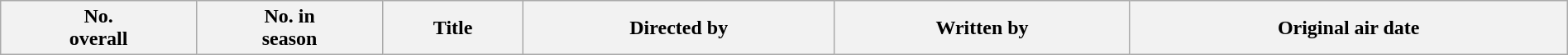<table class="wikitable plainrowheaders" style="width:100%; background:#fff;">
<tr>
<th style="background:#;">No.<br>overall</th>
<th style="background:#;">No. in<br>season</th>
<th style="background:#;">Title</th>
<th style="background:#;">Directed by</th>
<th style="background:#;">Written by</th>
<th style="background:#;">Original air date<br>

























</th>
</tr>
</table>
